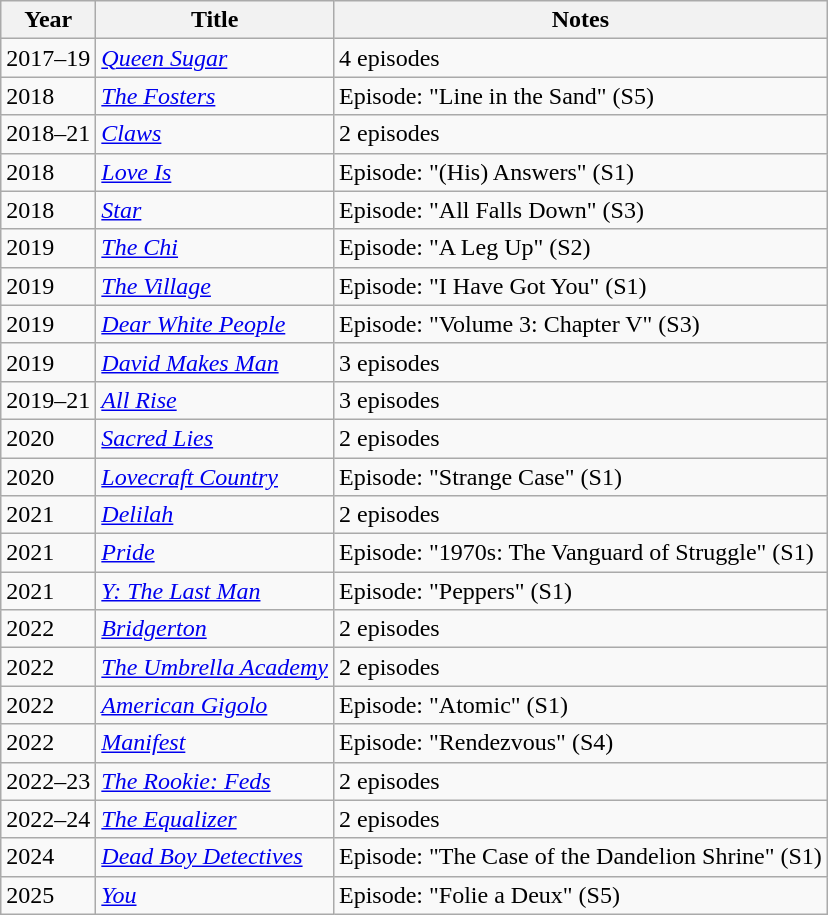<table class="wikitable">
<tr>
<th>Year</th>
<th>Title</th>
<th>Notes</th>
</tr>
<tr>
<td>2017–19</td>
<td><em><a href='#'>Queen Sugar</a></em></td>
<td>4 episodes</td>
</tr>
<tr>
<td>2018</td>
<td><em><a href='#'>The Fosters</a></em></td>
<td>Episode: "Line in the Sand" (S5)</td>
</tr>
<tr>
<td>2018–21</td>
<td><em><a href='#'>Claws</a></em></td>
<td>2 episodes</td>
</tr>
<tr>
<td>2018</td>
<td><em><a href='#'>Love Is</a></em></td>
<td>Episode: "(His) Answers" (S1)</td>
</tr>
<tr>
<td>2018</td>
<td><em><a href='#'>Star</a></em></td>
<td>Episode: "All Falls Down" (S3)</td>
</tr>
<tr>
<td>2019</td>
<td><em><a href='#'>The Chi</a></em></td>
<td>Episode: "A Leg Up" (S2)</td>
</tr>
<tr>
<td>2019</td>
<td><em><a href='#'>The Village</a></em></td>
<td>Episode: "I Have Got You" (S1)</td>
</tr>
<tr>
<td>2019</td>
<td><em><a href='#'>Dear White People</a></em></td>
<td>Episode: "Volume 3: Chapter V" (S3)</td>
</tr>
<tr>
<td>2019</td>
<td><em><a href='#'>David Makes Man</a></em></td>
<td>3 episodes</td>
</tr>
<tr>
<td>2019–21</td>
<td><em><a href='#'>All Rise</a></em></td>
<td>3 episodes</td>
</tr>
<tr>
<td>2020</td>
<td><em><a href='#'>Sacred Lies</a></em></td>
<td>2 episodes</td>
</tr>
<tr>
<td>2020</td>
<td><em><a href='#'>Lovecraft Country</a></em></td>
<td>Episode: "Strange Case" (S1)</td>
</tr>
<tr>
<td>2021</td>
<td><em><a href='#'>Delilah</a></em></td>
<td>2 episodes</td>
</tr>
<tr>
<td>2021</td>
<td><em><a href='#'>Pride</a></em></td>
<td>Episode: "1970s: The Vanguard of Struggle" (S1)</td>
</tr>
<tr>
<td>2021</td>
<td><em><a href='#'>Y: The Last Man</a></em></td>
<td>Episode: "Peppers" (S1)</td>
</tr>
<tr>
<td>2022</td>
<td><em><a href='#'>Bridgerton</a></em></td>
<td>2 episodes</td>
</tr>
<tr>
<td>2022</td>
<td><em><a href='#'>The Umbrella Academy</a></em></td>
<td>2 episodes</td>
</tr>
<tr>
<td>2022</td>
<td><em><a href='#'>American Gigolo</a></em></td>
<td>Episode: "Atomic" (S1)</td>
</tr>
<tr>
<td>2022</td>
<td><em><a href='#'>Manifest</a></em></td>
<td>Episode: "Rendezvous" (S4)</td>
</tr>
<tr>
<td>2022–23</td>
<td><em><a href='#'>The Rookie: Feds</a></em></td>
<td>2 episodes</td>
</tr>
<tr>
<td>2022–24</td>
<td><em><a href='#'>The Equalizer</a></em></td>
<td>2 episodes</td>
</tr>
<tr>
<td>2024</td>
<td><em><a href='#'>Dead Boy Detectives</a></em></td>
<td>Episode: "The Case of the Dandelion Shrine" (S1)</td>
</tr>
<tr>
<td>2025</td>
<td><em><a href='#'>You</a></em></td>
<td>Episode: "Folie a Deux" (S5)</td>
</tr>
</table>
